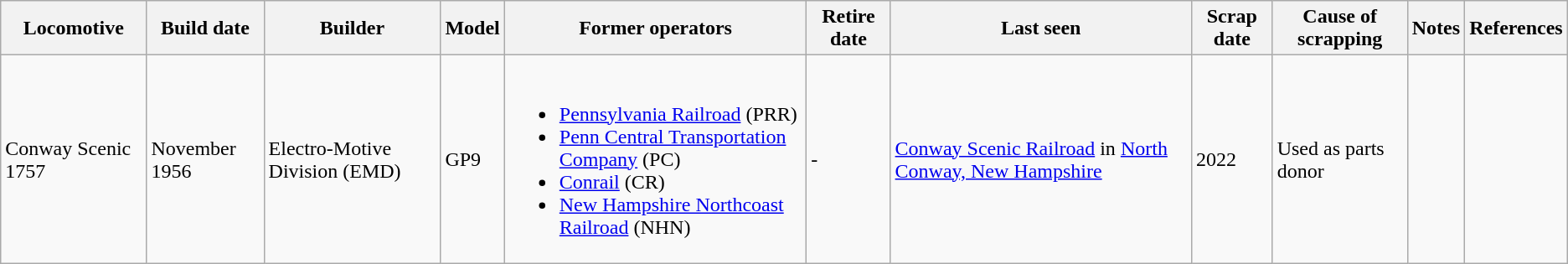<table class="wikitable">
<tr>
<th>Locomotive</th>
<th>Build date</th>
<th>Builder</th>
<th>Model</th>
<th>Former operators</th>
<th>Retire date</th>
<th>Last seen</th>
<th>Scrap date</th>
<th>Cause of scrapping</th>
<th>Notes</th>
<th>References</th>
</tr>
<tr>
<td>Conway Scenic 1757</td>
<td>November 1956</td>
<td>Electro-Motive Division (EMD)</td>
<td>GP9</td>
<td><br><ul><li><a href='#'>Pennsylvania Railroad</a> (PRR)</li><li><a href='#'>Penn Central Transportation Company</a> (PC)</li><li><a href='#'>Conrail</a> (CR)</li><li><a href='#'>New Hampshire Northcoast Railroad</a> (NHN)</li></ul></td>
<td>-</td>
<td><a href='#'>Conway Scenic Railroad</a> in <a href='#'>North Conway, New Hampshire</a></td>
<td>2022</td>
<td>Used as parts donor</td>
<td></td>
<td></td>
</tr>
</table>
